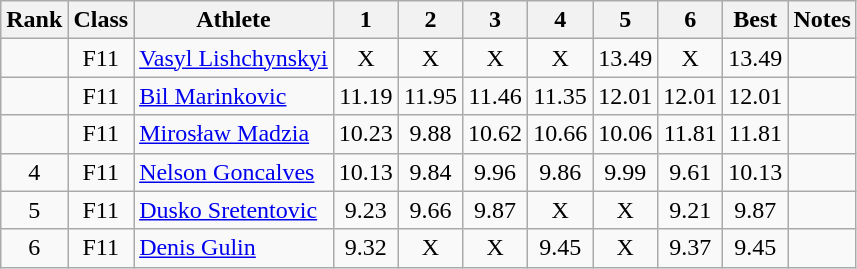<table class="wikitable sortable" style="text-align:center">
<tr>
<th>Rank</th>
<th>Class</th>
<th>Athlete</th>
<th>1</th>
<th>2</th>
<th>3</th>
<th>4</th>
<th>5</th>
<th>6</th>
<th>Best</th>
<th>Notes</th>
</tr>
<tr>
<td></td>
<td>F11</td>
<td style="text-align:left"><a href='#'>Vasyl Lishchynskyi</a><br></td>
<td>X</td>
<td>X</td>
<td>X</td>
<td>X</td>
<td>13.49</td>
<td>X</td>
<td>13.49</td>
<td></td>
</tr>
<tr>
<td></td>
<td>F11</td>
<td style="text-align:left"><a href='#'>Bil Marinkovic</a><br></td>
<td>11.19</td>
<td>11.95</td>
<td>11.46</td>
<td>11.35</td>
<td>12.01</td>
<td>12.01</td>
<td>12.01</td>
<td></td>
</tr>
<tr>
<td></td>
<td>F11</td>
<td style="text-align:left"><a href='#'>Mirosław Madzia</a><br></td>
<td>10.23</td>
<td>9.88</td>
<td>10.62</td>
<td>10.66</td>
<td>10.06</td>
<td>11.81</td>
<td>11.81</td>
<td></td>
</tr>
<tr>
<td>4</td>
<td>F11</td>
<td style="text-align:left"><a href='#'>Nelson Goncalves</a><br></td>
<td>10.13</td>
<td>9.84</td>
<td>9.96</td>
<td>9.86</td>
<td>9.99</td>
<td>9.61</td>
<td>10.13</td>
<td></td>
</tr>
<tr>
<td>5</td>
<td>F11</td>
<td style="text-align:left"><a href='#'>Dusko Sretentovic</a><br></td>
<td>9.23</td>
<td>9.66</td>
<td>9.87</td>
<td>X</td>
<td>X</td>
<td>9.21</td>
<td>9.87</td>
<td></td>
</tr>
<tr>
<td>6</td>
<td>F11</td>
<td style="text-align:left"><a href='#'>Denis Gulin</a><br></td>
<td>9.32</td>
<td>X</td>
<td>X</td>
<td>9.45</td>
<td>X</td>
<td>9.37</td>
<td>9.45</td>
<td></td>
</tr>
</table>
